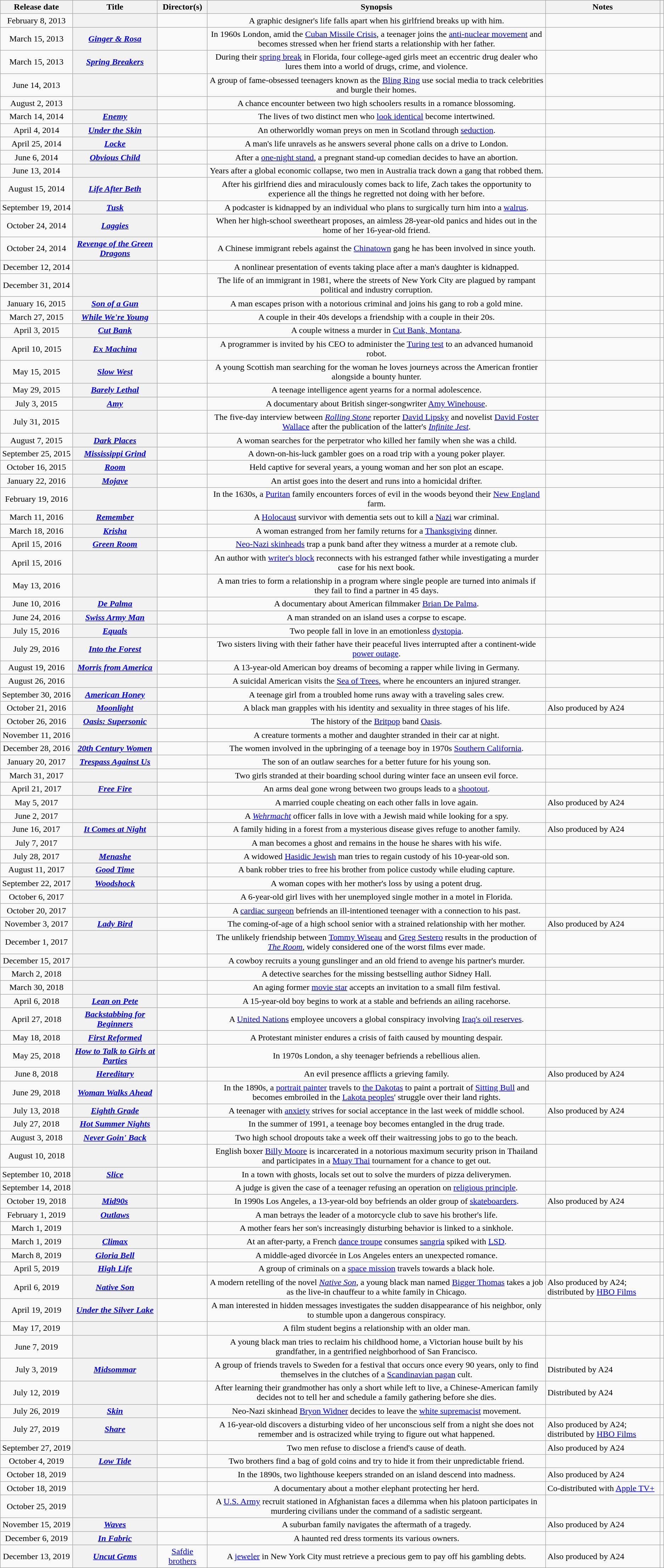<table class="wikitable sortable plainrowheaders" style="text-align: center;">
<tr>
<th scope="col">Release date</th>
<th scope="col">Title</th>
<th scope="col">Director(s)</th>
<th scope="col" class="unsortable">Synopsis</th>
<th scope="col" class="unsortable">Notes</th>
<th scope="col" class="unsortable"></th>
</tr>
<tr>
<td>February 8, 2013</td>
<th scope="row"></th>
<td></td>
<td>A graphic designer's life falls apart when his girlfriend breaks up with him.</td>
<td></td>
<td></td>
</tr>
<tr>
<td>March 15, 2013</td>
<th scope="row"><em><a href='#'>Ginger & Rosa</a></em></th>
<td></td>
<td>In 1960s London, amid the <a href='#'>Cuban Missile Crisis</a>, a teenager joins the <a href='#'>anti-nuclear movement</a> and becomes stressed when her friend starts a relationship with her father.</td>
<td></td>
<td></td>
</tr>
<tr>
<td>March 15, 2013</td>
<th scope="row"><em><a href='#'>Spring Breakers</a></em></th>
<td></td>
<td>During their <a href='#'>spring break</a> in Florida, four college-aged girls meet an eccentric drug dealer who lures them into a world of drugs, crime, and violence.</td>
<td></td>
<td></td>
</tr>
<tr>
<td>June 14, 2013</td>
<th scope="row"></th>
<td></td>
<td>A group of fame-obsessed teenagers known as the <a href='#'>Bling Ring</a> use social media to track celebrities and burgle their homes.</td>
<td></td>
<td><br></td>
</tr>
<tr>
<td>August 2, 2013</td>
<th scope="row"></th>
<td></td>
<td>A chance encounter between two high schoolers results in a romance blossoming.</td>
<td></td>
<td></td>
</tr>
<tr>
<td>March 14, 2014</td>
<th scope="row"><em><a href='#'>Enemy</a></em></th>
<td></td>
<td>The lives of two distinct men who <a href='#'>look identical</a> become intertwined.</td>
<td></td>
<td></td>
</tr>
<tr>
<td>April 4, 2014</td>
<th scope="row"><em><a href='#'>Under the Skin</a></em></th>
<td></td>
<td>An otherworldly woman preys on men in Scotland through <a href='#'>seduction</a>.</td>
<td></td>
<td></td>
</tr>
<tr>
<td>April 25, 2014</td>
<th scope="row"><em><a href='#'>Locke</a></em></th>
<td></td>
<td>A man's life unravels as he answers several phone calls on a drive to London.</td>
<td></td>
<td><br></td>
</tr>
<tr>
<td>June 6, 2014</td>
<th scope="row"><em><a href='#'>Obvious Child</a></em></th>
<td></td>
<td>After a <a href='#'>one-night stand</a>, a pregnant stand-up comedian decides to have an abortion.</td>
<td></td>
<td></td>
</tr>
<tr>
<td>June 13, 2014</td>
<th scope="row"></th>
<td></td>
<td>Years after a global economic collapse, two men in Australia track down a gang that robbed them.</td>
<td></td>
<td></td>
</tr>
<tr>
<td>August 15, 2014</td>
<th scope="row"><em><a href='#'>Life After Beth</a></em></th>
<td></td>
<td>After his girlfriend dies and miraculously comes back to life, Zach takes the opportunity to experience all the things he regretted not doing with her before.</td>
<td></td>
<td><br></td>
</tr>
<tr>
<td style="white-space: nowrap;">September 19, 2014</td>
<th scope="row"><em><a href='#'>Tusk</a></em></th>
<td></td>
<td>A podcaster is kidnapped by an individual who plans to surgically turn him into a <a href='#'>walrus</a>.</td>
<td></td>
<td></td>
</tr>
<tr>
<td>October 24, 2014</td>
<th scope="row"><em><a href='#'>Laggies</a></em></th>
<td></td>
<td>When her high-school sweetheart proposes, an aimless 28-year-old panics and hides out in the home of her 16-year-old friend.</td>
<td></td>
<td></td>
</tr>
<tr>
<td>October 24, 2014</td>
<th scope="row"><em><a href='#'>Revenge of the Green Dragons</a></em></th>
<td></td>
<td>A Chinese immigrant rebels against the <a href='#'>Chinatown</a> gang he has been involved in since youth.</td>
<td></td>
<td></td>
</tr>
<tr>
<td>December 12, 2014</td>
<th scope="row"></th>
<td></td>
<td>A nonlinear presentation of events taking place after a man's daughter is kidnapped.</td>
<td></td>
<td></td>
</tr>
<tr>
<td>December 31, 2014</td>
<th scope="row"></th>
<td></td>
<td>The life of an immigrant in 1981, where the streets of New York City are plagued by rampant political and industry corruption.</td>
<td></td>
<td></td>
</tr>
<tr>
<td>January 16, 2015</td>
<th scope="row"><em><a href='#'>Son of a Gun</a></em></th>
<td></td>
<td>A man escapes prison with a notorious criminal and joins his gang to rob a gold mine.</td>
<td></td>
<td><br></td>
</tr>
<tr>
<td>March 27, 2015</td>
<th scope="row"><em><a href='#'>While We're Young</a></em></th>
<td></td>
<td>A couple in their 40s develops a friendship with a couple in their 20s.</td>
<td></td>
<td></td>
</tr>
<tr>
<td>April 3, 2015</td>
<th scope="row"><em><a href='#'>Cut Bank</a></em></th>
<td></td>
<td>A couple witness a murder in <a href='#'>Cut Bank, Montana</a>.</td>
<td></td>
<td><br></td>
</tr>
<tr>
<td>April 10, 2015</td>
<th scope="row"><em><a href='#'>Ex Machina</a></em></th>
<td></td>
<td>A programmer is invited by his CEO to administer the <a href='#'>Turing test</a> to an advanced humanoid robot.</td>
<td></td>
<td><br></td>
</tr>
<tr>
<td>May 15, 2015</td>
<th scope="row"><em><a href='#'>Slow West</a></em></th>
<td></td>
<td>A young Scottish man searching for the woman he loves journeys across the American frontier alongside a bounty hunter.</td>
<td></td>
<td></td>
</tr>
<tr>
<td>May 29, 2015</td>
<th scope="row"><em><a href='#'>Barely Lethal</a></em></th>
<td></td>
<td>A teenage intelligence agent yearns for a normal adolescence.</td>
<td></td>
<td><br></td>
</tr>
<tr>
<td>July 3, 2015</td>
<th scope="row"><em><a href='#'>Amy</a></em></th>
<td></td>
<td>A documentary about British singer-songwriter <a href='#'>Amy Winehouse</a>.</td>
<td></td>
<td><br></td>
</tr>
<tr>
<td>July 31, 2015</td>
<th scope="row"></th>
<td></td>
<td>The five-day interview between <em><a href='#'>Rolling Stone</a></em> reporter <a href='#'>David Lipsky</a> and novelist <a href='#'>David Foster Wallace</a> after the publication of the latter's <em><a href='#'>Infinite Jest</a></em>.</td>
<td></td>
<td></td>
</tr>
<tr>
<td>August 7, 2015</td>
<th scope="row"><em><a href='#'>Dark Places</a></em></th>
<td></td>
<td>A woman searches for the perpetrator who killed her family when she was a child.</td>
<td></td>
<td><br></td>
</tr>
<tr>
<td>September 25, 2015</td>
<th scope="row"><em><a href='#'>Mississippi Grind</a></em></th>
<td></td>
<td>A down-on-his-luck gambler goes on a road trip with a young poker player.</td>
<td></td>
<td></td>
</tr>
<tr>
<td>October 16, 2015</td>
<th scope="row"><em><a href='#'>Room</a></em></th>
<td></td>
<td>Held captive for several years, a young woman and her son plot an escape.</td>
<td style="text-align:left;"></td>
<td><br></td>
</tr>
<tr>
<td>January 22, 2016</td>
<th scope="row"><em><a href='#'>Mojave</a></em></th>
<td></td>
<td>An artist goes into the desert and runs into a homicidal drifter.</td>
<td></td>
<td></td>
</tr>
<tr>
<td>February 19, 2016</td>
<th scope="row"></th>
<td></td>
<td>In the 1630s, a <a href='#'>Puritan</a> family encounters forces of evil in the woods beyond their <a href='#'>New England</a> farm.</td>
<td></td>
<td></td>
</tr>
<tr>
<td>March 11, 2016</td>
<th scope="row"><em><a href='#'>Remember</a></em></th>
<td></td>
<td>A <a href='#'>Holocaust</a> survivor with dementia sets out to kill a <a href='#'>Nazi</a> war criminal.</td>
<td></td>
<td><br></td>
</tr>
<tr>
<td>March 18, 2016</td>
<th scope="row"><em><a href='#'>Krisha</a></em></th>
<td></td>
<td>A woman estranged from her family returns for a <a href='#'>Thanksgiving</a> dinner.</td>
<td></td>
<td></td>
</tr>
<tr>
<td>April 15, 2016</td>
<th scope="row"><em><a href='#'>Green Room</a></em></th>
<td></td>
<td><a href='#'>Neo-Nazi skinheads</a> trap a punk band after they witness a murder at a remote club.</td>
<td></td>
<td></td>
</tr>
<tr>
<td>April 15, 2016</td>
<th scope="row"></th>
<td></td>
<td>An author with <a href='#'>writer's block</a> reconnects with his estranged father while investigating a murder case for his next book.</td>
<td></td>
<td></td>
</tr>
<tr>
<td>May 13, 2016</td>
<th scope="row"></th>
<td></td>
<td>A man tries to form a relationship in a program where single people are turned into animals if they fail to find a partner in 45 days.</td>
<td></td>
<td></td>
</tr>
<tr>
<td>June 10, 2016</td>
<th scope="row"><em><a href='#'>De Palma</a></em></th>
<td></td>
<td>A documentary about American filmmaker <a href='#'>Brian De Palma</a>.</td>
<td></td>
<td></td>
</tr>
<tr>
<td>June 24, 2016</td>
<th scope="row"><em><a href='#'>Swiss Army Man</a></em></th>
<td></td>
<td>A man stranded on an island uses a corpse to escape.</td>
<td></td>
<td></td>
</tr>
<tr>
<td>July 15, 2016</td>
<th scope="row"><em><a href='#'>Equals</a></em></th>
<td></td>
<td>Two people fall in love in an emotionless <a href='#'>dystopia</a>.</td>
<td></td>
<td></td>
</tr>
<tr>
<td>July 29, 2016</td>
<th scope="row"><em><a href='#'>Into the Forest</a></em></th>
<td></td>
<td>Two sisters living with their father have their peaceful lives interrupted after a continent-wide <a href='#'>power outage</a>.</td>
<td></td>
<td></td>
</tr>
<tr>
<td>August 19, 2016</td>
<th scope="row"><em><a href='#'>Morris from America</a></em></th>
<td></td>
<td>A 13-year-old American boy dreams of becoming a rapper while living in Germany.</td>
<td></td>
<td></td>
</tr>
<tr>
<td>August 26, 2016</td>
<th scope="row"></th>
<td></td>
<td>A suicidal American visits the <a href='#'>Sea of Trees</a>, where he encounters an injured stranger.</td>
<td></td>
<td></td>
</tr>
<tr>
<td>September 30, 2016</td>
<th scope="row"><em><a href='#'>American Honey</a></em></th>
<td></td>
<td>A teenage girl from a troubled home runs away with a traveling sales crew.</td>
<td></td>
<td></td>
</tr>
<tr>
<td>October 21, 2016</td>
<th scope="row"><em><a href='#'>Moonlight</a></em></th>
<td></td>
<td>A black man grapples with his identity and sexuality in three stages of his life.</td>
<td style="text-align:left;">Also produced by A24</td>
<td></td>
</tr>
<tr>
<td>October 26, 2016</td>
<th scope="row"><em><a href='#'>Oasis: Supersonic</a></em></th>
<td></td>
<td>The history of the <a href='#'>Britpop</a> band <a href='#'>Oasis</a>.</td>
<td></td>
<td></td>
</tr>
<tr>
<td>November 11, 2016</td>
<th scope="row"></th>
<td></td>
<td>A creature torments a mother and daughter stranded in their car at night.</td>
<td></td>
<td></td>
</tr>
<tr>
<td>December 28, 2016</td>
<th scope="row"><em><a href='#'>20th Century Women</a></em></th>
<td></td>
<td>The women involved in the upbringing of a teenage boy in 1970s <a href='#'>Southern California</a>.</td>
<td></td>
<td></td>
</tr>
<tr>
<td>January 20, 2017</td>
<th scope="row"><em><a href='#'>Trespass Against Us</a></em></th>
<td></td>
<td>The son of an outlaw searches for a better future for his young son.</td>
<td></td>
<td></td>
</tr>
<tr>
<td>March 31, 2017</td>
<th scope="row"></th>
<td></td>
<td>Two girls stranded at their boarding school during winter face an unseen evil force.</td>
<td></td>
<td></td>
</tr>
<tr>
<td>April 21, 2017</td>
<th scope="row"><em><a href='#'>Free Fire</a></em></th>
<td></td>
<td>An arms deal gone wrong between two groups leads to a <a href='#'>shootout</a>.</td>
<td></td>
<td></td>
</tr>
<tr>
<td>May 5, 2017</td>
<th scope="row"></th>
<td></td>
<td>A married couple cheating on each other falls in love again.</td>
<td style="text-align:left;">Also produced by A24</td>
<td></td>
</tr>
<tr>
<td>June 2, 2017</td>
<th scope="row"></th>
<td></td>
<td>A <em><a href='#'>Wehrmacht</a></em> officer falls in love with a Jewish maid while looking for a spy.</td>
<td></td>
<td></td>
</tr>
<tr>
<td>June 16, 2017</td>
<th scope="row"><em><a href='#'>It Comes at Night</a></em></th>
<td></td>
<td>A family hiding in a forest from a mysterious disease gives refuge to another family.</td>
<td style="text-align:left;">Also produced by A24</td>
<td></td>
</tr>
<tr>
<td>July 7, 2017</td>
<th scope="row"></th>
<td></td>
<td>A man becomes a ghost and remains in the house he shares with his wife.</td>
<td></td>
<td></td>
</tr>
<tr>
<td>July 28, 2017</td>
<th scope="row"><em><a href='#'>Menashe</a></em></th>
<td></td>
<td>A widowed <a href='#'>Hasidic Jewish</a> man tries to regain custody of his 10-year-old son.</td>
<td></td>
<td></td>
</tr>
<tr>
<td>August 11, 2017</td>
<th scope="row"><em><a href='#'>Good Time</a></em></th>
<td></td>
<td>A bank robber tries to free his brother from police custody while eluding capture.</td>
<td></td>
<td></td>
</tr>
<tr>
<td>September 22, 2017</td>
<th scope="row"><em><a href='#'>Woodshock</a></em></th>
<td></td>
<td>A woman copes with her mother's loss by using a potent drug.</td>
<td></td>
<td></td>
</tr>
<tr>
<td>October 6, 2017</td>
<th scope="row"></th>
<td></td>
<td>A 6-year-old girl lives with her unemployed single mother in a motel in Florida.</td>
<td></td>
<td></td>
</tr>
<tr>
<td>October 20, 2017</td>
<th scope="row"></th>
<td></td>
<td>A <a href='#'>cardiac surgeon</a> befriends an ill-intentioned teenager with a connection to his past.</td>
<td></td>
<td></td>
</tr>
<tr>
<td>November 3, 2017</td>
<th scope="row"><em><a href='#'>Lady Bird</a></em></th>
<td></td>
<td>The coming-of-age of a high school senior with a strained relationship with her mother.</td>
<td style="text-align:left;">Also produced by A24</td>
<td></td>
</tr>
<tr>
<td>December 1, 2017</td>
<th scope="row"></th>
<td></td>
<td>The unlikely friendship between <a href='#'>Tommy Wiseau</a> and <a href='#'>Greg Sestero</a> results in the production of <em><a href='#'>The Room</a></em>, widely considered one of the worst films ever made.</td>
<td></td>
<td></td>
</tr>
<tr>
<td>December 15, 2017</td>
<th scope="row"></th>
<td></td>
<td>A cowboy recruits a young gunslinger and an old friend to avenge his partner's murder.</td>
<td></td>
<td></td>
</tr>
<tr>
<td>March 2, 2018</td>
<th scope="row"></th>
<td></td>
<td>A detective searches for the missing bestselling author Sidney Hall.</td>
<td></td>
<td></td>
</tr>
<tr>
<td>March 30, 2018</td>
<th scope="row"></th>
<td></td>
<td>An aging former <a href='#'>movie star</a> accepts an invitation to a small film festival.</td>
<td></td>
<td></td>
</tr>
<tr>
<td>April 6, 2018</td>
<th scope="row"><em><a href='#'>Lean on Pete</a></em></th>
<td></td>
<td>A 15-year-old boy begins to work at a stable and befriends an ailing racehorse.</td>
<td></td>
<td></td>
</tr>
<tr>
<td>April 27, 2018</td>
<th scope="row"><em><a href='#'>Backstabbing for Beginners</a></em></th>
<td></td>
<td>A <a href='#'>United Nations</a> employee uncovers a global conspiracy involving <a href='#'>Iraq's oil reserves</a>.</td>
<td></td>
<td></td>
</tr>
<tr>
<td>May 18, 2018</td>
<th scope="row"><em><a href='#'>First Reformed</a></em></th>
<td></td>
<td>A Protestant minister endures a crisis of faith caused by mounting despair.</td>
<td></td>
<td></td>
</tr>
<tr>
<td>May 25, 2018</td>
<th scope="row"><em><a href='#'>How to Talk to Girls at Parties</a></em></th>
<td></td>
<td>In 1970s London, a shy teenager befriends a rebellious alien.</td>
<td></td>
<td></td>
</tr>
<tr>
<td>June 8, 2018</td>
<th scope="row"><em><a href='#'>Hereditary</a></em></th>
<td></td>
<td>An evil presence afflicts a grieving family.</td>
<td style="text-align:left;">Also produced by A24</td>
<td></td>
</tr>
<tr>
<td>June 29, 2018</td>
<th scope="row"><em><a href='#'>Woman Walks Ahead</a></em></th>
<td></td>
<td>In the 1890s, a <a href='#'>portrait painter</a> travels to <a href='#'>the Dakotas</a> to paint a portrait of <a href='#'>Sitting Bull</a> and becomes embroiled in the <a href='#'>Lakota peoples</a>' struggle over their land rights.</td>
<td></td>
<td></td>
</tr>
<tr>
<td>July 13, 2018</td>
<th scope="row"><em><a href='#'>Eighth Grade</a></em></th>
<td></td>
<td>A teenager with <a href='#'>anxiety</a> strives for social acceptance in the last week of middle school.</td>
<td style="text-align:left;">Also produced by A24</td>
<td></td>
</tr>
<tr>
<td>July 27, 2018</td>
<th scope="row"><em><a href='#'>Hot Summer Nights</a></em></th>
<td></td>
<td>In the summer of 1991, a teenage boy becomes entangled in the drug trade.</td>
<td></td>
<td></td>
</tr>
<tr>
<td>August 3, 2018</td>
<th scope="row"><em><a href='#'>Never Goin' Back</a></em></th>
<td></td>
<td>Two high school dropouts take a week off their waitressing jobs to go to the beach.</td>
<td></td>
<td></td>
</tr>
<tr>
<td>August 10, 2018</td>
<th scope="row"></th>
<td></td>
<td>English boxer <a href='#'>Billy Moore</a> is incarcerated in a notorious maximum security prison in Thailand and participates in a <a href='#'>Muay Thai</a> tournament for a chance to get out.</td>
<td></td>
<td></td>
</tr>
<tr>
<td>September 10, 2018</td>
<th scope="row"><em><a href='#'>Slice</a></em></th>
<td></td>
<td>In a town with ghosts, locals set out to solve the murders of pizza deliverymen.</td>
<td></td>
<td></td>
</tr>
<tr>
<td>September 14, 2018</td>
<th scope="row"></th>
<td></td>
<td>A judge is given the case of a teenager refusing an operation on <a href='#'>religious principle</a>.</td>
<td></td>
<td></td>
</tr>
<tr>
<td>October 19, 2018</td>
<th scope="row"><em><a href='#'>Mid90s</a></em></th>
<td></td>
<td>In 1990s Los Angeles, a 13-year-old boy befriends an older group of <a href='#'>skateboarders</a>.</td>
<td style="text-align:left;">Also produced by A24</td>
<td></td>
</tr>
<tr>
<td>February 1, 2019</td>
<th scope="row"><em><a href='#'>Outlaws</a></em></th>
<td></td>
<td>A man betrays the leader of a motorcycle club to save his brother's life.</td>
<td></td>
<td></td>
</tr>
<tr>
<td>March 1, 2019</td>
<th scope="row"></th>
<td></td>
<td>A mother fears her son's increasingly disturbing behavior is linked to a sinkhole.</td>
<td></td>
<td></td>
</tr>
<tr>
<td>March 1, 2019</td>
<th scope="row"><em><a href='#'>Climax</a></em></th>
<td></td>
<td>At an after-party, a French <a href='#'>dance troupe</a> consumes <a href='#'>sangria</a> spiked with <a href='#'>LSD</a>.</td>
<td></td>
<td></td>
</tr>
<tr>
<td>March 8, 2019</td>
<th scope="row"><em><a href='#'>Gloria Bell</a></em></th>
<td></td>
<td>A middle-aged divorcée in Los Angeles enters an unexpected romance.</td>
<td></td>
<td></td>
</tr>
<tr>
<td>April 5, 2019</td>
<th scope="row"><em><a href='#'>High Life</a></em></th>
<td></td>
<td>A group of criminals on a <a href='#'>space mission</a> travels towards a black hole.</td>
<td></td>
<td></td>
</tr>
<tr>
<td>April 6, 2019</td>
<th scope="row"><em><a href='#'>Native Son</a></em></th>
<td></td>
<td>A modern retelling of the novel <em><a href='#'>Native Son</a></em>, a young black man named <a href='#'>Bigger Thomas</a> takes a job as the live-in chauffeur to a white family in Chicago.</td>
<td style="text-align:left;">Also produced by A24; distributed by <a href='#'>HBO Films</a></td>
<td></td>
</tr>
<tr>
<td>April 19, 2019</td>
<th scope="row"><em><a href='#'>Under the Silver Lake</a></em></th>
<td></td>
<td>A man interested in hidden messages investigates the sudden disappearance of his neighbor, only to stumble upon a dangerous conspiracy.</td>
<td></td>
<td></td>
</tr>
<tr>
<td>May 17, 2019</td>
<th scope="row"></th>
<td></td>
<td>A film student begins a relationship with an older man.</td>
<td></td>
<td></td>
</tr>
<tr>
<td>June 7, 2019</td>
<th scope="row"></th>
<td></td>
<td>A young black man tries to reclaim his childhood home, a Victorian house built by his grandfather, in a gentrified neighborhood of San Francisco.</td>
<td></td>
<td></td>
</tr>
<tr>
<td>July 3, 2019</td>
<th scope="row"><em><a href='#'>Midsommar</a></em></th>
<td></td>
<td>A group of friends travels to Sweden for a festival that occurs once every 90 years, only to find themselves in the clutches of a <a href='#'>Scandinavian pagan</a> cult.</td>
<td style="text-align:left;">Distributed by A24</td>
<td></td>
</tr>
<tr>
<td>July 12, 2019</td>
<th scope="row"></th>
<td></td>
<td>After learning their grandmother has only a short while left to live, a Chinese-American family decides not to tell her and schedule a family gathering before she dies.</td>
<td style="text-align:left;">Distributed by A24</td>
<td></td>
</tr>
<tr>
<td>July 26, 2019</td>
<th scope="row"><em><a href='#'>Skin</a></em></th>
<td></td>
<td>Neo-Nazi skinhead <a href='#'>Bryon Widner</a> decides to leave the <a href='#'>white supremacist</a> movement.</td>
<td></td>
<td></td>
</tr>
<tr>
<td>July 27, 2019</td>
<th scope="row"><em><a href='#'>Share</a></em></th>
<td></td>
<td>A 16-year-old discovers a disturbing video of her unconscious self from a night she does not remember and is ostracized while trying to figure out what happened.</td>
<td style="text-align:left;">Also produced by A24; distributed by <a href='#'>HBO Films</a></td>
<td></td>
</tr>
<tr>
<td>September 27, 2019</td>
<th scope="row"></th>
<td></td>
<td>Two men refuse to disclose a friend's cause of death.</td>
<td style="text-align:left;">Also produced by A24</td>
<td></td>
</tr>
<tr>
<td>October 4, 2019</td>
<th scope="row"><em><a href='#'>Low Tide</a></em></th>
<td></td>
<td>Two brothers find a bag of gold coins and try to hide it from their unpredictable friend.</td>
<td></td>
<td></td>
</tr>
<tr>
<td>October 18, 2019</td>
<th scope="row"></th>
<td></td>
<td>In the 1890s, two lighthouse keepers stranded on an island descend into madness.</td>
<td style="text-align:left;">Also produced by A24</td>
<td></td>
</tr>
<tr>
<td>October 18, 2019</td>
<th scope="row"></th>
<td></td>
<td>A documentary about a mother elephant protecting her herd.</td>
<td style="text-align:left;">Co-distributed with <a href='#'>Apple TV+</a></td>
<td></td>
</tr>
<tr>
<td>October 25, 2019</td>
<th scope="row"></th>
<td></td>
<td>A <a href='#'>U.S. Army</a> recruit stationed in Afghanistan faces a dilemma when his platoon participates in murdering civilians under the command of a sadistic sergeant.</td>
<td></td>
<td></td>
</tr>
<tr>
<td>November 15, 2019</td>
<th scope="row"><em><a href='#'>Waves</a></em></th>
<td></td>
<td>A suburban family navigates the aftermath of a tragedy.</td>
<td style="text-align:left;">Also produced by A24</td>
<td></td>
</tr>
<tr>
<td>December 6, 2019</td>
<th scope="row"><em><a href='#'>In Fabric</a></em></th>
<td></td>
<td>A haunted red dress torments its various owners.</td>
<td></td>
<td></td>
</tr>
<tr>
<td>December 13, 2019</td>
<th scope="row"><em><a href='#'>Uncut Gems</a></em></th>
<td><a href='#'>Safdie brothers</a></td>
<td>A <a href='#'>jeweler</a> in New York City must retrieve a precious gem to pay off his gambling debts.</td>
<td style="text-align:left;">Also produced by A24</td>
<td></td>
</tr>
</table>
